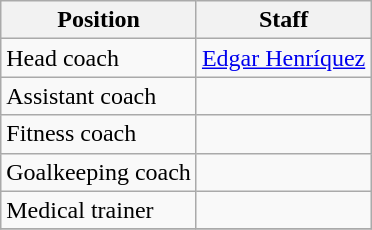<table class="wikitable">
<tr>
<th>Position</th>
<th>Staff</th>
</tr>
<tr>
<td>Head coach</td>
<td> <a href='#'>Edgar Henríquez</a></td>
</tr>
<tr>
<td>Assistant coach</td>
<td></td>
</tr>
<tr>
<td>Fitness coach</td>
<td></td>
</tr>
<tr>
<td>Goalkeeping coach</td>
<td></td>
</tr>
<tr>
<td>Medical trainer</td>
<td></td>
</tr>
<tr>
</tr>
</table>
